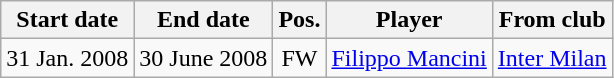<table class="wikitable">
<tr>
<th>Start date</th>
<th>End date</th>
<th>Pos.</th>
<th>Player</th>
<th>From club</th>
</tr>
<tr>
<td>31 Jan. 2008</td>
<td>30 June 2008</td>
<td align="center">FW</td>
<td> <a href='#'>Filippo Mancini</a></td>
<td> <a href='#'>Inter Milan</a></td>
</tr>
</table>
